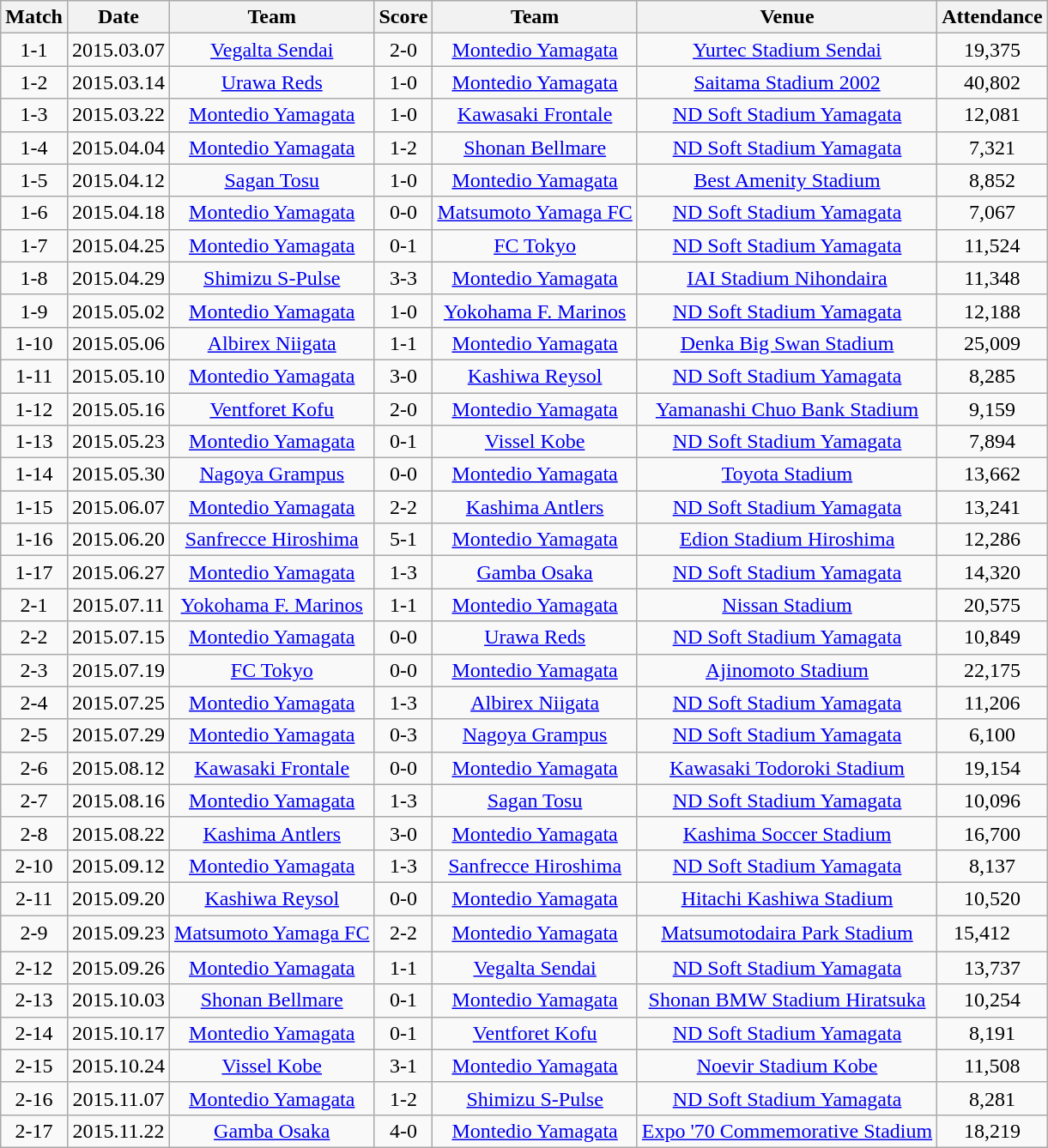<table class="wikitable" style="text-align:center;">
<tr>
<th>Match</th>
<th>Date</th>
<th>Team</th>
<th>Score</th>
<th>Team</th>
<th>Venue</th>
<th>Attendance</th>
</tr>
<tr>
<td>1-1</td>
<td>2015.03.07</td>
<td><a href='#'>Vegalta Sendai</a></td>
<td>2-0</td>
<td><a href='#'>Montedio Yamagata</a></td>
<td><a href='#'>Yurtec Stadium Sendai</a></td>
<td>19,375</td>
</tr>
<tr>
<td>1-2</td>
<td>2015.03.14</td>
<td><a href='#'>Urawa Reds</a></td>
<td>1-0</td>
<td><a href='#'>Montedio Yamagata</a></td>
<td><a href='#'>Saitama Stadium 2002</a></td>
<td>40,802</td>
</tr>
<tr>
<td>1-3</td>
<td>2015.03.22</td>
<td><a href='#'>Montedio Yamagata</a></td>
<td>1-0</td>
<td><a href='#'>Kawasaki Frontale</a></td>
<td><a href='#'>ND Soft Stadium Yamagata</a></td>
<td>12,081</td>
</tr>
<tr>
<td>1-4</td>
<td>2015.04.04</td>
<td><a href='#'>Montedio Yamagata</a></td>
<td>1-2</td>
<td><a href='#'>Shonan Bellmare</a></td>
<td><a href='#'>ND Soft Stadium Yamagata</a></td>
<td>7,321</td>
</tr>
<tr>
<td>1-5</td>
<td>2015.04.12</td>
<td><a href='#'>Sagan Tosu</a></td>
<td>1-0</td>
<td><a href='#'>Montedio Yamagata</a></td>
<td><a href='#'>Best Amenity Stadium</a></td>
<td>8,852</td>
</tr>
<tr>
<td>1-6</td>
<td>2015.04.18</td>
<td><a href='#'>Montedio Yamagata</a></td>
<td>0-0</td>
<td><a href='#'>Matsumoto Yamaga FC</a></td>
<td><a href='#'>ND Soft Stadium Yamagata</a></td>
<td>7,067</td>
</tr>
<tr>
<td>1-7</td>
<td>2015.04.25</td>
<td><a href='#'>Montedio Yamagata</a></td>
<td>0-1</td>
<td><a href='#'>FC Tokyo</a></td>
<td><a href='#'>ND Soft Stadium Yamagata</a></td>
<td>11,524</td>
</tr>
<tr>
<td>1-8</td>
<td>2015.04.29</td>
<td><a href='#'>Shimizu S-Pulse</a></td>
<td>3-3</td>
<td><a href='#'>Montedio Yamagata</a></td>
<td><a href='#'>IAI Stadium Nihondaira</a></td>
<td>11,348</td>
</tr>
<tr>
<td>1-9</td>
<td>2015.05.02</td>
<td><a href='#'>Montedio Yamagata</a></td>
<td>1-0</td>
<td><a href='#'>Yokohama F. Marinos</a></td>
<td><a href='#'>ND Soft Stadium Yamagata</a></td>
<td>12,188</td>
</tr>
<tr>
<td>1-10</td>
<td>2015.05.06</td>
<td><a href='#'>Albirex Niigata</a></td>
<td>1-1</td>
<td><a href='#'>Montedio Yamagata</a></td>
<td><a href='#'>Denka Big Swan Stadium</a></td>
<td>25,009</td>
</tr>
<tr>
<td>1-11</td>
<td>2015.05.10</td>
<td><a href='#'>Montedio Yamagata</a></td>
<td>3-0</td>
<td><a href='#'>Kashiwa Reysol</a></td>
<td><a href='#'>ND Soft Stadium Yamagata</a></td>
<td>8,285</td>
</tr>
<tr>
<td>1-12</td>
<td>2015.05.16</td>
<td><a href='#'>Ventforet Kofu</a></td>
<td>2-0</td>
<td><a href='#'>Montedio Yamagata</a></td>
<td><a href='#'>Yamanashi Chuo Bank Stadium</a></td>
<td>9,159</td>
</tr>
<tr>
<td>1-13</td>
<td>2015.05.23</td>
<td><a href='#'>Montedio Yamagata</a></td>
<td>0-1</td>
<td><a href='#'>Vissel Kobe</a></td>
<td><a href='#'>ND Soft Stadium Yamagata</a></td>
<td>7,894</td>
</tr>
<tr>
<td>1-14</td>
<td>2015.05.30</td>
<td><a href='#'>Nagoya Grampus</a></td>
<td>0-0</td>
<td><a href='#'>Montedio Yamagata</a></td>
<td><a href='#'>Toyota Stadium</a></td>
<td>13,662</td>
</tr>
<tr>
<td>1-15</td>
<td>2015.06.07</td>
<td><a href='#'>Montedio Yamagata</a></td>
<td>2-2</td>
<td><a href='#'>Kashima Antlers</a></td>
<td><a href='#'>ND Soft Stadium Yamagata</a></td>
<td>13,241</td>
</tr>
<tr>
<td>1-16</td>
<td>2015.06.20</td>
<td><a href='#'>Sanfrecce Hiroshima</a></td>
<td>5-1</td>
<td><a href='#'>Montedio Yamagata</a></td>
<td><a href='#'>Edion Stadium Hiroshima</a></td>
<td>12,286</td>
</tr>
<tr>
<td>1-17</td>
<td>2015.06.27</td>
<td><a href='#'>Montedio Yamagata</a></td>
<td>1-3</td>
<td><a href='#'>Gamba Osaka</a></td>
<td><a href='#'>ND Soft Stadium Yamagata</a></td>
<td>14,320</td>
</tr>
<tr>
<td>2-1</td>
<td>2015.07.11</td>
<td><a href='#'>Yokohama F. Marinos</a></td>
<td>1-1</td>
<td><a href='#'>Montedio Yamagata</a></td>
<td><a href='#'>Nissan Stadium</a></td>
<td>20,575</td>
</tr>
<tr>
<td>2-2</td>
<td>2015.07.15</td>
<td><a href='#'>Montedio Yamagata</a></td>
<td>0-0</td>
<td><a href='#'>Urawa Reds</a></td>
<td><a href='#'>ND Soft Stadium Yamagata</a></td>
<td>10,849</td>
</tr>
<tr>
<td>2-3</td>
<td>2015.07.19</td>
<td><a href='#'>FC Tokyo</a></td>
<td>0-0</td>
<td><a href='#'>Montedio Yamagata</a></td>
<td><a href='#'>Ajinomoto Stadium</a></td>
<td>22,175</td>
</tr>
<tr>
<td>2-4</td>
<td>2015.07.25</td>
<td><a href='#'>Montedio Yamagata</a></td>
<td>1-3</td>
<td><a href='#'>Albirex Niigata</a></td>
<td><a href='#'>ND Soft Stadium Yamagata</a></td>
<td>11,206</td>
</tr>
<tr>
<td>2-5</td>
<td>2015.07.29</td>
<td><a href='#'>Montedio Yamagata</a></td>
<td>0-3</td>
<td><a href='#'>Nagoya Grampus</a></td>
<td><a href='#'>ND Soft Stadium Yamagata</a></td>
<td>6,100</td>
</tr>
<tr>
<td>2-6</td>
<td>2015.08.12</td>
<td><a href='#'>Kawasaki Frontale</a></td>
<td>0-0</td>
<td><a href='#'>Montedio Yamagata</a></td>
<td><a href='#'>Kawasaki Todoroki Stadium</a></td>
<td>19,154</td>
</tr>
<tr>
<td>2-7</td>
<td>2015.08.16</td>
<td><a href='#'>Montedio Yamagata</a></td>
<td>1-3</td>
<td><a href='#'>Sagan Tosu</a></td>
<td><a href='#'>ND Soft Stadium Yamagata</a></td>
<td>10,096</td>
</tr>
<tr>
<td>2-8</td>
<td>2015.08.22</td>
<td><a href='#'>Kashima Antlers</a></td>
<td>3-0</td>
<td><a href='#'>Montedio Yamagata</a></td>
<td><a href='#'>Kashima Soccer Stadium</a></td>
<td>16,700</td>
</tr>
<tr>
<td>2-10</td>
<td>2015.09.12</td>
<td><a href='#'>Montedio Yamagata</a></td>
<td>1-3</td>
<td><a href='#'>Sanfrecce Hiroshima</a></td>
<td><a href='#'>ND Soft Stadium Yamagata</a></td>
<td>8,137</td>
</tr>
<tr>
<td>2-11</td>
<td>2015.09.20</td>
<td><a href='#'>Kashiwa Reysol</a></td>
<td>0-0</td>
<td><a href='#'>Montedio Yamagata</a></td>
<td><a href='#'>Hitachi Kashiwa Stadium</a></td>
<td>10,520</td>
</tr>
<tr>
<td>2-9</td>
<td>2015.09.23</td>
<td><a href='#'>Matsumoto Yamaga FC</a></td>
<td>2-2</td>
<td><a href='#'>Montedio Yamagata</a></td>
<td><a href='#'>Matsumotodaira Park Stadium</a></td>
<td>15,412　</td>
</tr>
<tr>
<td>2-12</td>
<td>2015.09.26</td>
<td><a href='#'>Montedio Yamagata</a></td>
<td>1-1</td>
<td><a href='#'>Vegalta Sendai</a></td>
<td><a href='#'>ND Soft Stadium Yamagata</a></td>
<td>13,737</td>
</tr>
<tr>
<td>2-13</td>
<td>2015.10.03</td>
<td><a href='#'>Shonan Bellmare</a></td>
<td>0-1</td>
<td><a href='#'>Montedio Yamagata</a></td>
<td><a href='#'>Shonan BMW Stadium Hiratsuka</a></td>
<td>10,254</td>
</tr>
<tr>
<td>2-14</td>
<td>2015.10.17</td>
<td><a href='#'>Montedio Yamagata</a></td>
<td>0-1</td>
<td><a href='#'>Ventforet Kofu</a></td>
<td><a href='#'>ND Soft Stadium Yamagata</a></td>
<td>8,191</td>
</tr>
<tr>
<td>2-15</td>
<td>2015.10.24</td>
<td><a href='#'>Vissel Kobe</a></td>
<td>3-1</td>
<td><a href='#'>Montedio Yamagata</a></td>
<td><a href='#'>Noevir Stadium Kobe</a></td>
<td>11,508</td>
</tr>
<tr>
<td>2-16</td>
<td>2015.11.07</td>
<td><a href='#'>Montedio Yamagata</a></td>
<td>1-2</td>
<td><a href='#'>Shimizu S-Pulse</a></td>
<td><a href='#'>ND Soft Stadium Yamagata</a></td>
<td>8,281</td>
</tr>
<tr>
<td>2-17</td>
<td>2015.11.22</td>
<td><a href='#'>Gamba Osaka</a></td>
<td>4-0</td>
<td><a href='#'>Montedio Yamagata</a></td>
<td><a href='#'>Expo '70 Commemorative Stadium</a></td>
<td>18,219</td>
</tr>
</table>
